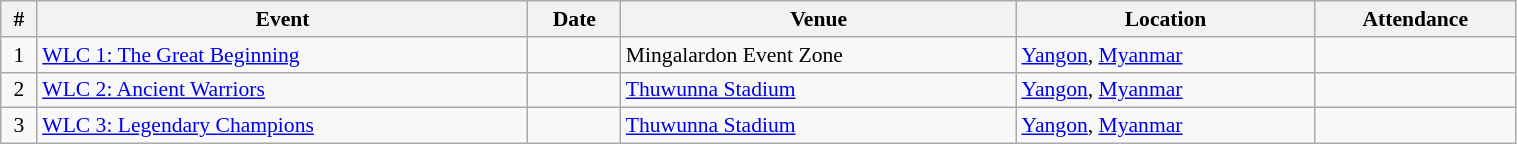<table id="Events" class="wikitable sortable" style="width:80%; font-size:90%;">
<tr>
<th scope="col">#</th>
<th scope="col">Event</th>
<th scope="col">Date</th>
<th scope="col">Venue</th>
<th scope="col">Location</th>
<th scope="col">Attendance</th>
</tr>
<tr>
<td align=center>1</td>
<td><a href='#'>WLC 1: The Great Beginning</a></td>
<td></td>
<td>Mingalardon Event Zone</td>
<td> <a href='#'>Yangon</a>, <a href='#'>Myanmar</a></td>
<td></td>
</tr>
<tr>
<td align=center>2</td>
<td><a href='#'>WLC 2: Ancient Warriors</a></td>
<td></td>
<td><a href='#'>Thuwunna Stadium</a></td>
<td> <a href='#'>Yangon</a>, <a href='#'>Myanmar</a></td>
<td></td>
</tr>
<tr>
<td align=center>3</td>
<td><a href='#'>WLC 3: Legendary Champions</a></td>
<td></td>
<td><a href='#'>Thuwunna Stadium</a></td>
<td> <a href='#'>Yangon</a>, <a href='#'>Myanmar</a></td>
<td></td>
</tr>
</table>
